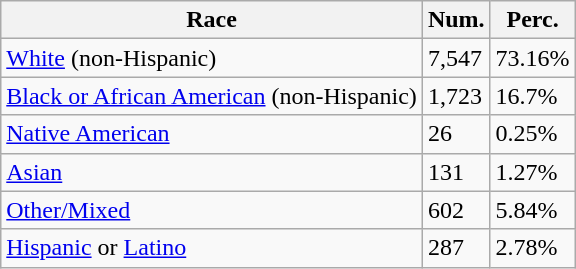<table class="wikitable">
<tr>
<th>Race</th>
<th>Num.</th>
<th>Perc.</th>
</tr>
<tr>
<td><a href='#'>White</a> (non-Hispanic)</td>
<td>7,547</td>
<td>73.16%</td>
</tr>
<tr>
<td><a href='#'>Black or African American</a> (non-Hispanic)</td>
<td>1,723</td>
<td>16.7%</td>
</tr>
<tr>
<td><a href='#'>Native American</a></td>
<td>26</td>
<td>0.25%</td>
</tr>
<tr>
<td><a href='#'>Asian</a></td>
<td>131</td>
<td>1.27%</td>
</tr>
<tr>
<td><a href='#'>Other/Mixed</a></td>
<td>602</td>
<td>5.84%</td>
</tr>
<tr>
<td><a href='#'>Hispanic</a> or <a href='#'>Latino</a></td>
<td>287</td>
<td>2.78%</td>
</tr>
</table>
